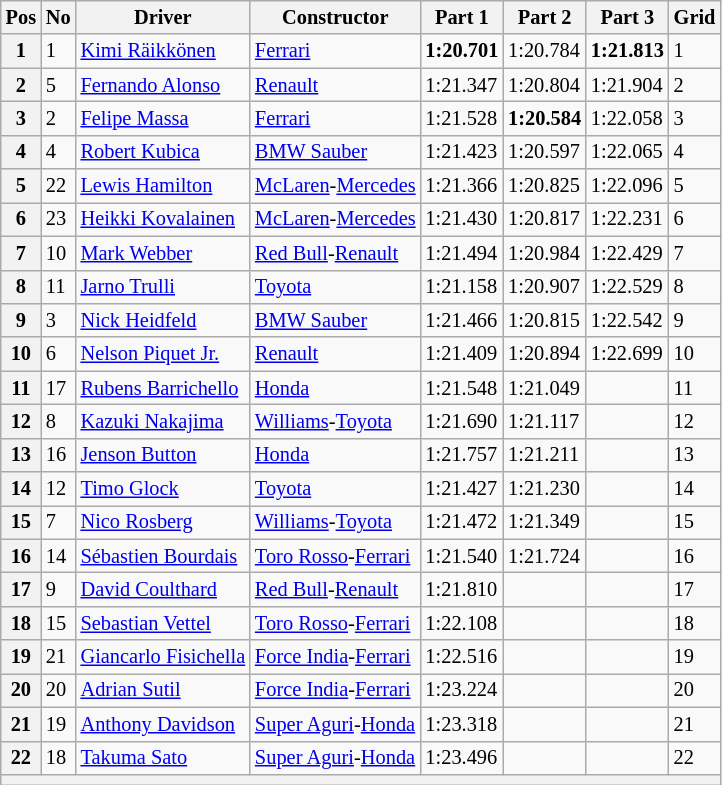<table class="wikitable sortable" style="font-size:85%">
<tr>
<th>Pos</th>
<th>No</th>
<th>Driver</th>
<th>Constructor</th>
<th>Part 1</th>
<th>Part 2</th>
<th>Part 3</th>
<th>Grid</th>
</tr>
<tr>
<th>1</th>
<td>1</td>
<td> <a href='#'>Kimi Räikkönen</a></td>
<td><a href='#'>Ferrari</a></td>
<td><strong>1:20.701</strong></td>
<td>1:20.784</td>
<td><strong>1:21.813</strong></td>
<td>1</td>
</tr>
<tr>
<th>2</th>
<td>5</td>
<td> <a href='#'>Fernando Alonso</a></td>
<td><a href='#'>Renault</a></td>
<td>1:21.347</td>
<td>1:20.804</td>
<td>1:21.904</td>
<td>2</td>
</tr>
<tr>
<th>3</th>
<td>2</td>
<td> <a href='#'>Felipe Massa</a></td>
<td><a href='#'>Ferrari</a></td>
<td>1:21.528</td>
<td><strong>1:20.584</strong></td>
<td>1:22.058</td>
<td>3</td>
</tr>
<tr>
<th>4</th>
<td>4</td>
<td> <a href='#'>Robert Kubica</a></td>
<td><a href='#'>BMW Sauber</a></td>
<td>1:21.423</td>
<td>1:20.597</td>
<td>1:22.065</td>
<td>4</td>
</tr>
<tr>
<th>5</th>
<td>22</td>
<td> <a href='#'>Lewis Hamilton</a></td>
<td><a href='#'>McLaren</a>-<a href='#'>Mercedes</a></td>
<td>1:21.366</td>
<td>1:20.825</td>
<td>1:22.096</td>
<td>5</td>
</tr>
<tr>
<th>6</th>
<td>23</td>
<td> <a href='#'>Heikki Kovalainen</a></td>
<td><a href='#'>McLaren</a>-<a href='#'>Mercedes</a></td>
<td>1:21.430</td>
<td>1:20.817</td>
<td>1:22.231</td>
<td>6</td>
</tr>
<tr>
<th>7</th>
<td>10</td>
<td> <a href='#'>Mark Webber</a></td>
<td><a href='#'>Red Bull</a>-<a href='#'>Renault</a></td>
<td>1:21.494</td>
<td>1:20.984</td>
<td>1:22.429</td>
<td>7</td>
</tr>
<tr>
<th>8</th>
<td>11</td>
<td> <a href='#'>Jarno Trulli</a></td>
<td><a href='#'>Toyota</a></td>
<td>1:21.158</td>
<td>1:20.907</td>
<td>1:22.529</td>
<td>8</td>
</tr>
<tr>
<th>9</th>
<td>3</td>
<td> <a href='#'>Nick Heidfeld</a></td>
<td><a href='#'>BMW Sauber</a></td>
<td>1:21.466</td>
<td>1:20.815</td>
<td>1:22.542</td>
<td>9</td>
</tr>
<tr>
<th>10</th>
<td>6</td>
<td> <a href='#'>Nelson Piquet Jr.</a></td>
<td><a href='#'>Renault</a></td>
<td>1:21.409</td>
<td>1:20.894</td>
<td>1:22.699</td>
<td>10</td>
</tr>
<tr>
<th>11</th>
<td>17</td>
<td> <a href='#'>Rubens Barrichello</a></td>
<td><a href='#'>Honda</a></td>
<td>1:21.548</td>
<td>1:21.049</td>
<td></td>
<td>11</td>
</tr>
<tr>
<th>12</th>
<td>8</td>
<td> <a href='#'>Kazuki Nakajima</a></td>
<td><a href='#'>Williams</a>-<a href='#'>Toyota</a></td>
<td>1:21.690</td>
<td>1:21.117</td>
<td></td>
<td>12</td>
</tr>
<tr>
<th>13</th>
<td>16</td>
<td> <a href='#'>Jenson Button</a></td>
<td><a href='#'>Honda</a></td>
<td>1:21.757</td>
<td>1:21.211</td>
<td></td>
<td>13</td>
</tr>
<tr>
<th>14</th>
<td>12</td>
<td> <a href='#'>Timo Glock</a></td>
<td><a href='#'>Toyota</a></td>
<td>1:21.427</td>
<td>1:21.230</td>
<td></td>
<td>14</td>
</tr>
<tr>
<th>15</th>
<td>7</td>
<td> <a href='#'>Nico Rosberg</a></td>
<td><a href='#'>Williams</a>-<a href='#'>Toyota</a></td>
<td>1:21.472</td>
<td>1:21.349</td>
<td></td>
<td>15</td>
</tr>
<tr>
<th>16</th>
<td>14</td>
<td> <a href='#'>Sébastien Bourdais</a></td>
<td><a href='#'>Toro Rosso</a>-<a href='#'>Ferrari</a></td>
<td>1:21.540</td>
<td>1:21.724</td>
<td></td>
<td>16</td>
</tr>
<tr>
<th>17</th>
<td>9</td>
<td> <a href='#'>David Coulthard</a></td>
<td><a href='#'>Red Bull</a>-<a href='#'>Renault</a></td>
<td>1:21.810</td>
<td></td>
<td></td>
<td>17</td>
</tr>
<tr>
<th>18</th>
<td>15</td>
<td> <a href='#'>Sebastian Vettel</a></td>
<td><a href='#'>Toro Rosso</a>-<a href='#'>Ferrari</a></td>
<td>1:22.108</td>
<td></td>
<td></td>
<td>18</td>
</tr>
<tr>
<th>19</th>
<td>21</td>
<td> <a href='#'>Giancarlo Fisichella</a></td>
<td><a href='#'>Force India</a>-<a href='#'>Ferrari</a></td>
<td>1:22.516</td>
<td></td>
<td></td>
<td>19</td>
</tr>
<tr>
<th>20</th>
<td>20</td>
<td> <a href='#'>Adrian Sutil</a></td>
<td><a href='#'>Force India</a>-<a href='#'>Ferrari</a></td>
<td>1:23.224</td>
<td></td>
<td></td>
<td>20</td>
</tr>
<tr>
<th>21</th>
<td>19</td>
<td> <a href='#'>Anthony Davidson</a></td>
<td><a href='#'>Super Aguri</a>-<a href='#'>Honda</a></td>
<td>1:23.318</td>
<td></td>
<td></td>
<td>21</td>
</tr>
<tr>
<th>22</th>
<td>18</td>
<td> <a href='#'>Takuma Sato</a></td>
<td><a href='#'>Super Aguri</a>-<a href='#'>Honda</a></td>
<td>1:23.496</td>
<td></td>
<td></td>
<td>22</td>
</tr>
<tr>
<th colspan="8"></th>
</tr>
</table>
